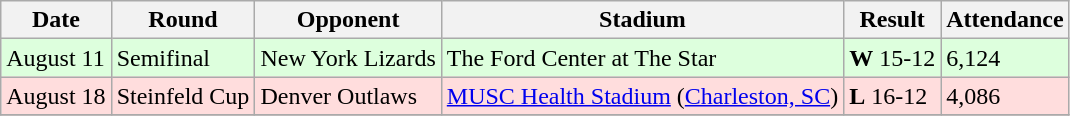<table class="wikitable">
<tr>
<th>Date</th>
<th>Round</th>
<th>Opponent</th>
<th>Stadium</th>
<th>Result</th>
<th>Attendance</th>
</tr>
<tr bgcolor=DDFFDD>
<td>August 11</td>
<td>Semifinal</td>
<td>New York Lizards</td>
<td>The Ford Center at The Star</td>
<td><strong>W</strong> 15-12</td>
<td>6,124</td>
</tr>
<tr bgcolor=FFDDDD>
<td>August 18</td>
<td>Steinfeld Cup</td>
<td>Denver Outlaws</td>
<td><a href='#'>MUSC Health Stadium</a> (<a href='#'>Charleston, SC</a>)</td>
<td><strong>L</strong> 16-12</td>
<td>4,086</td>
</tr>
<tr>
</tr>
</table>
